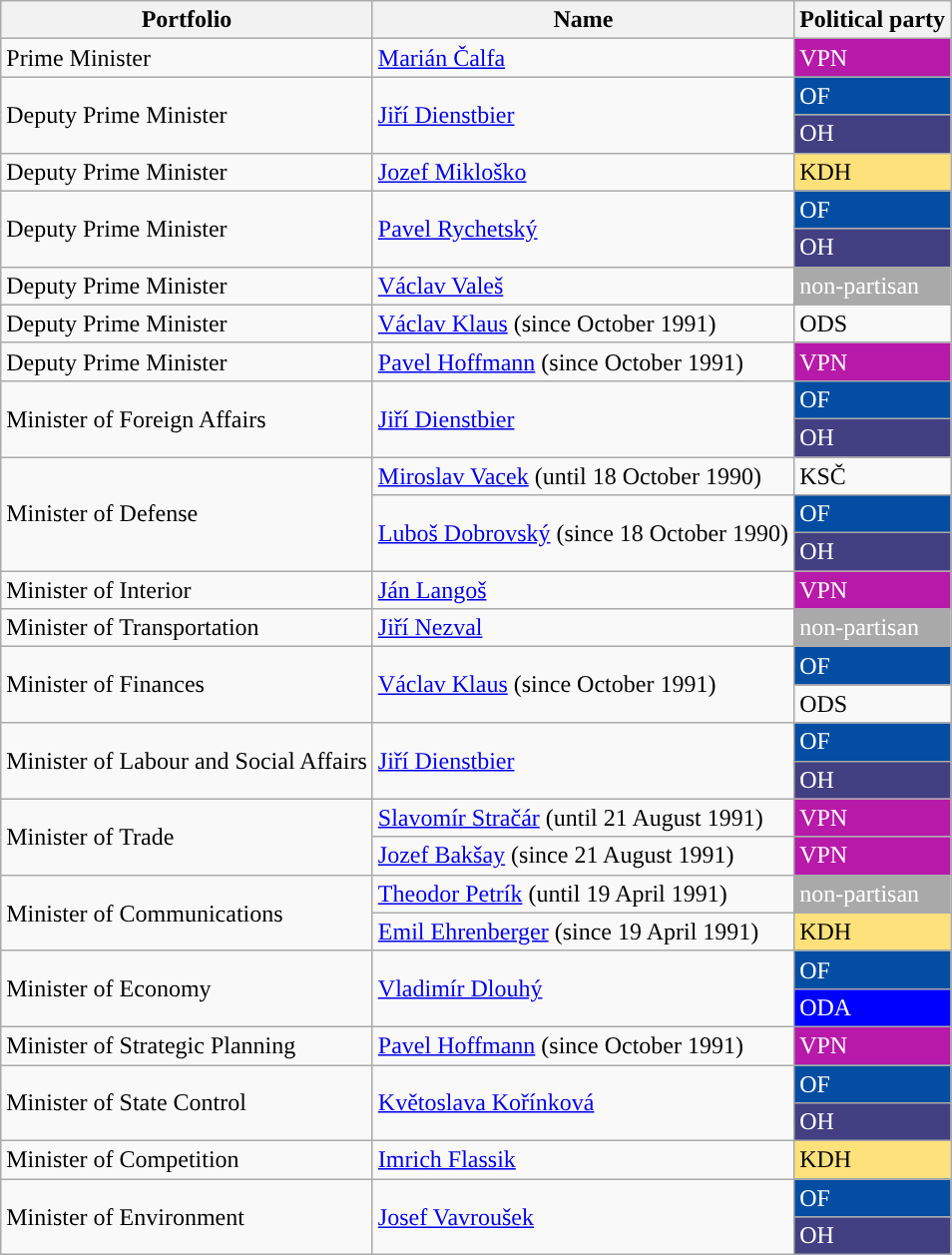<table class="wikitable">
<tr>
<th>Portfolio</th>
<th>Name</th>
<th>Political party</th>
</tr>
<tr>
<td>Prime Minister</td>
<td><a href='#'>Marián Čalfa</a></td>
<td style="background-color:#B719A8; color:white">VPN</td>
</tr>
<tr>
<td rowspan=2>Deputy Prime Minister</td>
<td rowspan=2><a href='#'>Jiří Dienstbier</a></td>
<td style="background-color:#034EA2; color:white">OF</td>
</tr>
<tr>
<td style="background-color:#423F83; color:white">OH</td>
</tr>
<tr>
<td>Deputy Prime Minister</td>
<td><a href='#'>Jozef Mikloško</a></td>
<td style="background-color:#FFE17C">KDH</td>
</tr>
<tr>
<td rowspan=2>Deputy Prime Minister</td>
<td rowspan=2><a href='#'>Pavel Rychetský</a></td>
<td style="background-color:#034EA2; color:white">OF</td>
</tr>
<tr>
<td style="background-color:#423F83; color:white">OH</td>
</tr>
<tr>
<td>Deputy Prime Minister</td>
<td><a href='#'>Václav Valeš</a></td>
<td style="background-color:#A9A9A9; color:white">non-partisan</td>
</tr>
<tr>
<td>Deputy Prime Minister</td>
<td><a href='#'>Václav Klaus</a> (since October 1991)</td>
<td style="background-color:">ODS</td>
</tr>
<tr>
<td>Deputy Prime Minister</td>
<td><a href='#'>Pavel Hoffmann</a> (since October 1991)</td>
<td style="background-color:#B719A8; color:white">VPN</td>
</tr>
<tr>
<td rowspan=2>Minister of Foreign Affairs</td>
<td rowspan=2><a href='#'>Jiří Dienstbier</a></td>
<td style="background-color:#034EA2; color:white">OF</td>
</tr>
<tr>
<td style="background-color:#423F83; color:white">OH</td>
</tr>
<tr>
<td rowspan=3>Minister of Defense</td>
<td><a href='#'>Miroslav Vacek</a> (until 18 October 1990)</td>
<td style="background-color:">KSČ</td>
</tr>
<tr>
<td rowspan=2><a href='#'>Luboš Dobrovský</a> (since 18 October 1990)</td>
<td style="background-color:#034EA2; color:white">OF</td>
</tr>
<tr>
<td style="background-color:#423F83; color:white">OH</td>
</tr>
<tr>
<td>Minister of Interior</td>
<td><a href='#'>Ján Langoš</a></td>
<td style="background-color:#B719A8; color:white">VPN</td>
</tr>
<tr>
<td>Minister of Transportation</td>
<td><a href='#'>Jiří Nezval</a></td>
<td style="background-color:#A9A9A9; color:white">non-partisan</td>
</tr>
<tr>
<td rowspan=2>Minister of Finances</td>
<td rowspan=2><a href='#'>Václav Klaus</a> (since October 1991)</td>
<td style="background-color:#034EA2; color:white">OF</td>
</tr>
<tr>
<td style="background-color:">ODS</td>
</tr>
<tr>
<td rowspan=2>Minister of Labour and Social Affairs</td>
<td rowspan=2><a href='#'>Jiří Dienstbier</a></td>
<td style="background-color:#034EA2; color:white">OF</td>
</tr>
<tr>
<td style="background-color:#423F83; color:white">OH</td>
</tr>
<tr>
<td rowspan=2>Minister of Trade</td>
<td><a href='#'>Slavomír Stračár</a> (until 21 August 1991)</td>
<td style="background-color:#B719A8; color:white">VPN</td>
</tr>
<tr>
<td><a href='#'>Jozef Bakšay</a> (since 21 August 1991)</td>
<td style="background-color:#B719A8; color:white">VPN</td>
</tr>
<tr>
<td rowspan=2>Minister of Communications</td>
<td><a href='#'>Theodor Petrík</a> (until 19 April 1991)</td>
<td style="background-color:#A9A9A9; color:white">non-partisan</td>
</tr>
<tr>
<td><a href='#'>Emil Ehrenberger</a> (since 19 April 1991)</td>
<td style="background-color:#FFE17C">KDH</td>
</tr>
<tr>
<td rowspan=2>Minister of Economy</td>
<td rowspan=2><a href='#'>Vladimír Dlouhý</a></td>
<td style="background-color:#034EA2; color:white">OF</td>
</tr>
<tr>
<td style="background-color:#0000FF; color:white">ODA</td>
</tr>
<tr>
<td>Minister of Strategic Planning</td>
<td><a href='#'>Pavel Hoffmann</a> (since October 1991)</td>
<td style="background-color:#B719A8; color:white">VPN</td>
</tr>
<tr>
<td rowspan=2>Minister of State Control</td>
<td rowspan=2><a href='#'>Květoslava Kořínková</a></td>
<td style="background-color:#034EA2; color:white">OF</td>
</tr>
<tr>
<td style="background-color:#423F83; color:white">OH</td>
</tr>
<tr>
<td>Minister of Competition</td>
<td><a href='#'>Imrich Flassik</a></td>
<td style="background-color:#FFE17C">KDH</td>
</tr>
<tr>
<td rowspan=2>Minister of Environment</td>
<td rowspan=2><a href='#'>Josef Vavroušek</a></td>
<td style="background-color:#034EA2; color:white">OF</td>
</tr>
<tr>
<td style="background-color:#423F83; color:white">OH</td>
</tr>
</table>
